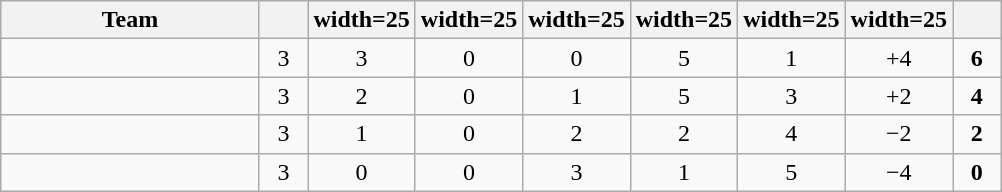<table class="wikitable" style="text-align: center;">
<tr>
<th style="width:165px;">Team</th>
<th width=25></th>
<th>width=25</th>
<th>width=25</th>
<th>width=25</th>
<th>width=25</th>
<th>width=25</th>
<th>width=25</th>
<th width=25></th>
</tr>
<tr>
<td style="text-align:left"></td>
<td>3</td>
<td>3</td>
<td>0</td>
<td>0</td>
<td>5</td>
<td>1</td>
<td>+4</td>
<td><strong>6</strong></td>
</tr>
<tr>
<td style="text-align:left"></td>
<td>3</td>
<td>2</td>
<td>0</td>
<td>1</td>
<td>5</td>
<td>3</td>
<td>+2</td>
<td><strong>4</strong></td>
</tr>
<tr>
<td style="text-align:left"></td>
<td>3</td>
<td>1</td>
<td>0</td>
<td>2</td>
<td>2</td>
<td>4</td>
<td>−2</td>
<td><strong>2</strong></td>
</tr>
<tr>
<td style="text-align:left"></td>
<td>3</td>
<td>0</td>
<td>0</td>
<td>3</td>
<td>1</td>
<td>5</td>
<td>−4</td>
<td><strong>0</strong></td>
</tr>
</table>
